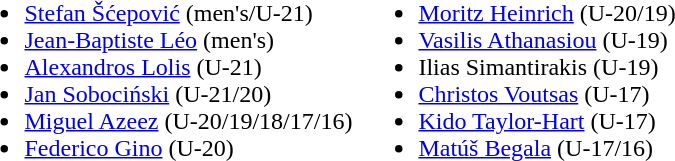<table>
<tr>
<td><br><ul><li> <a href='#'>Stefan Šćepović</a> (men's/U-21)</li><li> <a href='#'>Jean-Baptiste Léo</a> (men's)</li><li> <a href='#'>Alexandros Lolis</a> (U-21)</li><li> <a href='#'>Jan Sobociński</a> (U-21/20)</li><li> <a href='#'>Miguel Azeez</a> (U-20/19/18/17/16)</li><li> <a href='#'>Federico Gino</a> (U-20)</li></ul></td>
<td><br><ul><li> <a href='#'>Moritz Heinrich</a> (U-20/19)</li><li> <a href='#'>Vasilis Athanasiou</a> (U-19)</li><li> Ilias Simantirakis (U-19)</li><li> <a href='#'>Christos Voutsas</a> (U-17)</li><li> <a href='#'>Kido Taylor-Hart</a> (U-17)</li><li> <a href='#'>Matúš Begala</a> (U-17/16)</li></ul></td>
<td></td>
</tr>
</table>
